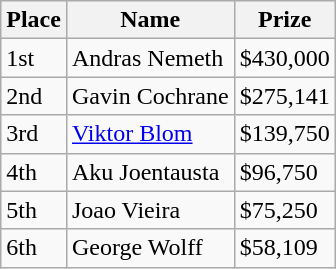<table class="wikitable">
<tr>
<th>Place</th>
<th>Name</th>
<th>Prize</th>
</tr>
<tr>
<td>1st</td>
<td> Andras Nemeth</td>
<td>$430,000</td>
</tr>
<tr>
<td>2nd</td>
<td> Gavin Cochrane</td>
<td>$275,141</td>
</tr>
<tr>
<td>3rd</td>
<td> <a href='#'>Viktor Blom</a></td>
<td>$139,750</td>
</tr>
<tr>
<td>4th</td>
<td> Aku Joentausta</td>
<td>$96,750</td>
</tr>
<tr>
<td>5th</td>
<td> Joao Vieira</td>
<td>$75,250</td>
</tr>
<tr>
<td>6th</td>
<td> George Wolff</td>
<td>$58,109</td>
</tr>
</table>
